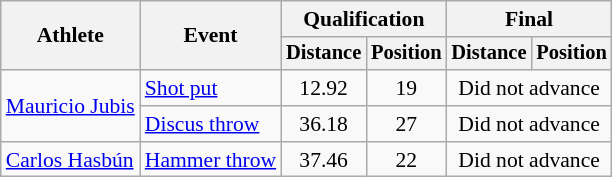<table class=wikitable style="font-size:90%">
<tr>
<th rowspan=2>Athlete</th>
<th rowspan=2>Event</th>
<th colspan=2>Qualification</th>
<th colspan=2>Final</th>
</tr>
<tr style="font-size:95%">
<th>Distance</th>
<th>Position</th>
<th>Distance</th>
<th>Position</th>
</tr>
<tr align=center>
<td align=left rowspan=2><a href='#'>Mauricio Jubis</a></td>
<td align=left><a href='#'>Shot put</a></td>
<td>12.92</td>
<td>19</td>
<td colspan=2>Did not advance</td>
</tr>
<tr align=center>
<td align=left><a href='#'>Discus throw</a></td>
<td>36.18</td>
<td>27</td>
<td colspan=2>Did not advance</td>
</tr>
<tr align=center>
<td align=left><a href='#'>Carlos Hasbún</a></td>
<td align=left><a href='#'>Hammer throw</a></td>
<td>37.46</td>
<td>22</td>
<td colspan=2>Did not advance</td>
</tr>
</table>
